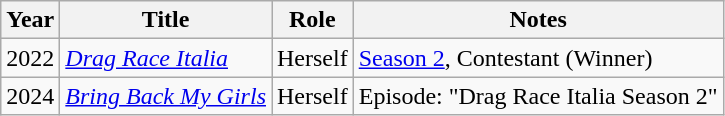<table class="wikitable plainrowheaders sortable">
<tr>
<th scope="col">Year</th>
<th scope="col">Title</th>
<th scope="col">Role</th>
<th scope="col">Notes</th>
</tr>
<tr>
<td>2022</td>
<td><em><a href='#'>Drag Race Italia</a></em></td>
<td>Herself</td>
<td><a href='#'>Season 2</a>, Contestant (Winner)</td>
</tr>
<tr>
<td>2024</td>
<td><em><a href='#'>Bring Back My Girls</a></em></td>
<td>Herself</td>
<td>Episode: "Drag Race Italia Season 2"</td>
</tr>
</table>
